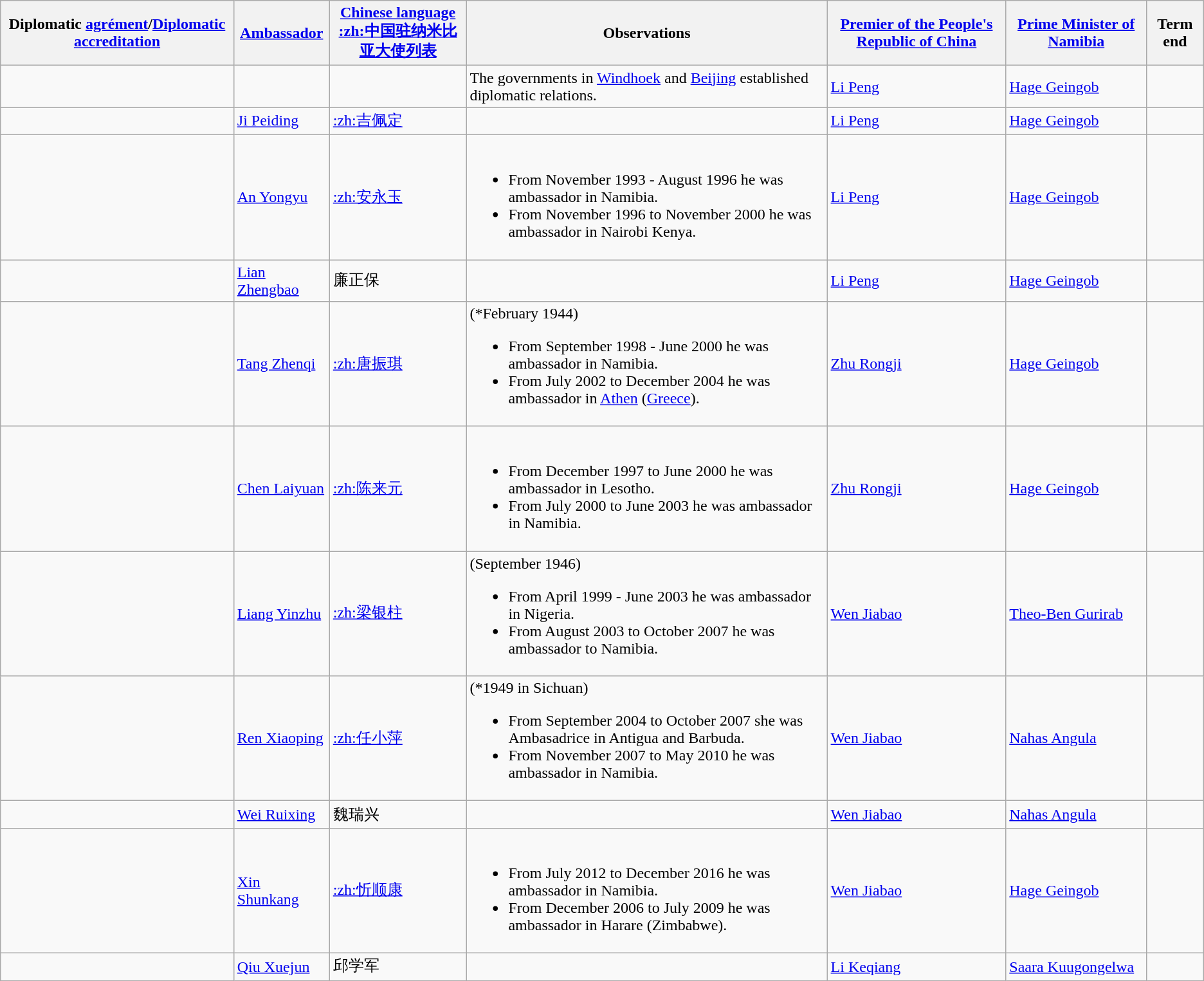<table class="wikitable sortable">
<tr>
<th>Diplomatic <a href='#'>agrément</a>/<a href='#'>Diplomatic accreditation</a></th>
<th><a href='#'>Ambassador</a></th>
<th><a href='#'>Chinese language</a><br><a href='#'>:zh:中国驻纳米比亚大使列表</a></th>
<th>Observations</th>
<th><a href='#'>Premier of the People's Republic of China</a></th>
<th><a href='#'>Prime Minister of Namibia</a></th>
<th>Term end</th>
</tr>
<tr>
<td></td>
<td></td>
<td></td>
<td>The governments in <a href='#'>Windhoek</a> and <a href='#'>Beijing</a> established diplomatic relations.</td>
<td><a href='#'>Li Peng</a></td>
<td><a href='#'>Hage Geingob</a></td>
<td></td>
</tr>
<tr>
<td></td>
<td><a href='#'>Ji Peiding</a></td>
<td><a href='#'>:zh:吉佩定</a></td>
<td></td>
<td><a href='#'>Li Peng</a></td>
<td><a href='#'>Hage Geingob</a></td>
<td></td>
</tr>
<tr>
<td></td>
<td><a href='#'>An Yongyu</a></td>
<td><a href='#'>:zh:安永玉</a></td>
<td><br><ul><li>From November 1993 - August 1996 he was ambassador in Namibia.</li><li>From November 1996 to November 2000 he was ambassador in Nairobi Kenya.</li></ul></td>
<td><a href='#'>Li Peng</a></td>
<td><a href='#'>Hage Geingob</a></td>
<td></td>
</tr>
<tr>
<td></td>
<td><a href='#'>Lian Zhengbao</a></td>
<td>廉正保</td>
<td></td>
<td><a href='#'>Li Peng</a></td>
<td><a href='#'>Hage Geingob</a></td>
<td></td>
</tr>
<tr>
<td></td>
<td><a href='#'>Tang Zhenqi</a></td>
<td><a href='#'>:zh:唐振琪</a></td>
<td>(*February 1944)<br><ul><li>From September 1998 - June 2000 he was ambassador in Namibia.</li><li>From July 2002 to December 2004 he was ambassador in <a href='#'>Athen</a> (<a href='#'>Greece</a>).</li></ul></td>
<td><a href='#'>Zhu Rongji</a></td>
<td><a href='#'>Hage Geingob</a></td>
<td></td>
</tr>
<tr>
<td></td>
<td><a href='#'>Chen Laiyuan</a></td>
<td><a href='#'>:zh:陈来元</a></td>
<td><br><ul><li>From December 1997 to June 2000 he was ambassador in Lesotho.</li><li>From July 2000 to June 2003 he was ambassador in Namibia.</li></ul></td>
<td><a href='#'>Zhu Rongji</a></td>
<td><a href='#'>Hage Geingob</a></td>
<td></td>
</tr>
<tr>
<td></td>
<td><a href='#'>Liang Yinzhu</a></td>
<td><a href='#'>:zh:梁银柱</a></td>
<td>(September 1946)<br><ul><li>From April 1999 - June 2003 he was ambassador in Nigeria.</li><li>From August 2003 to October 2007 he was ambassador to Namibia.</li></ul></td>
<td><a href='#'>Wen Jiabao</a></td>
<td><a href='#'>Theo-Ben Gurirab</a></td>
<td></td>
</tr>
<tr>
<td></td>
<td><a href='#'>Ren Xiaoping</a></td>
<td><a href='#'>:zh:任小萍</a></td>
<td>(*1949 in Sichuan)<br><ul><li>From September 2004 to October 2007 she was Ambasadrice in Antigua and Barbuda.</li><li>From November 2007 to May 2010 he was ambassador in Namibia.</li></ul></td>
<td><a href='#'>Wen Jiabao</a></td>
<td><a href='#'>Nahas Angula</a></td>
<td></td>
</tr>
<tr>
<td></td>
<td><a href='#'>Wei Ruixing</a></td>
<td>魏瑞兴</td>
<td></td>
<td><a href='#'>Wen Jiabao</a></td>
<td><a href='#'>Nahas Angula</a></td>
<td></td>
</tr>
<tr>
<td></td>
<td><a href='#'>Xin Shunkang</a></td>
<td><a href='#'>:zh:忻顺康</a></td>
<td><br><ul><li>From July 2012 to December 2016 he was ambassador in Namibia.</li><li>From December 2006 to July 2009 he was ambassador in Harare (Zimbabwe).</li></ul></td>
<td><a href='#'>Wen Jiabao</a></td>
<td><a href='#'>Hage Geingob</a></td>
<td></td>
</tr>
<tr>
<td></td>
<td><a href='#'>Qiu Xuejun</a></td>
<td>邱学军</td>
<td></td>
<td><a href='#'>Li Keqiang</a></td>
<td><a href='#'>Saara Kuugongelwa</a></td>
<td></td>
</tr>
</table>
